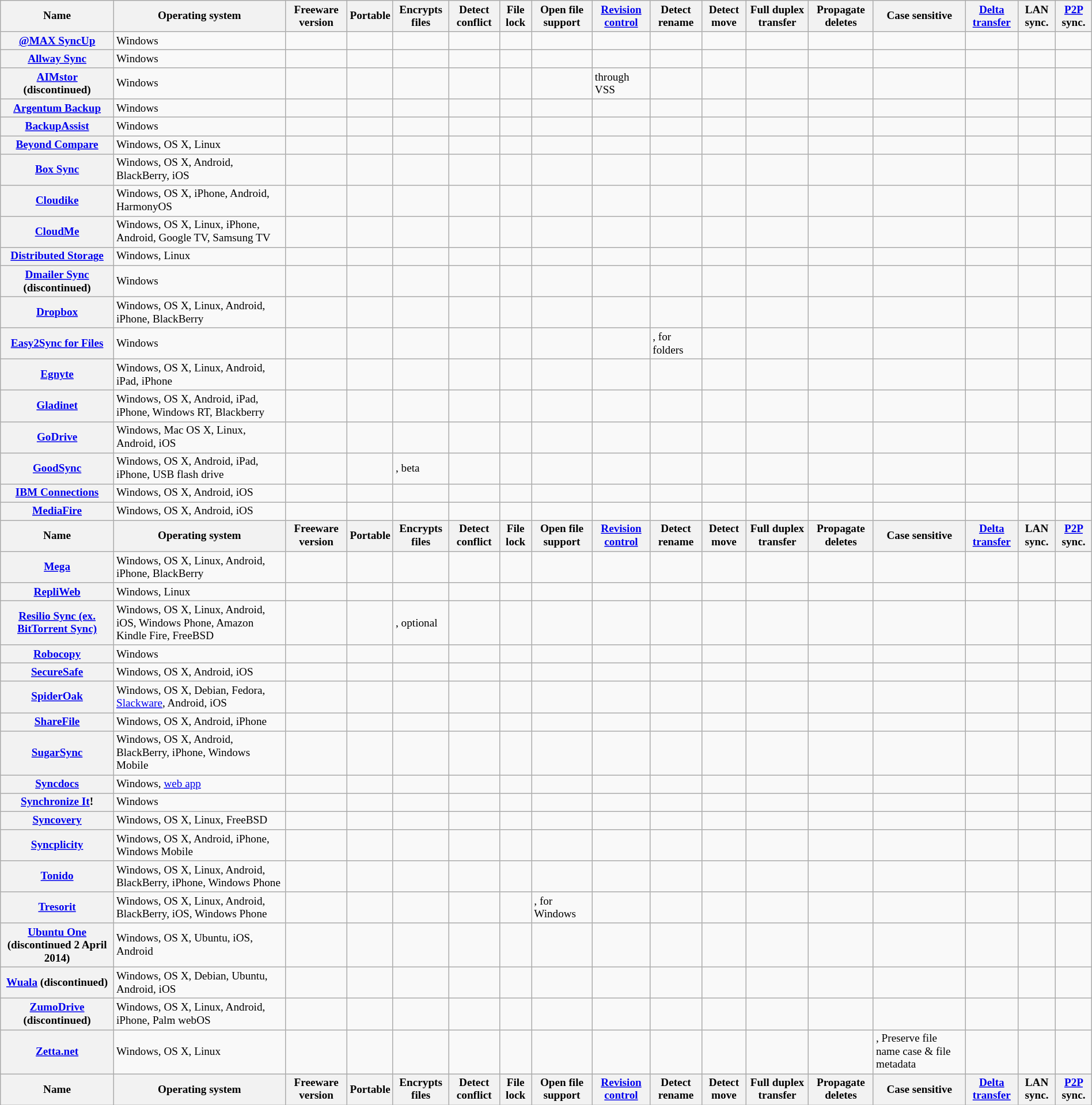<table class="wikitable sortable sort-under plainrowheaders" style="font-size:80%; width:100%;">
<tr>
<th scope=col>Name</th>
<th scope=col>Operating system</th>
<th scope=col>Freeware version</th>
<th scope=col>Portable</th>
<th scope=col>Encrypts files</th>
<th scope=col>Detect conflict</th>
<th scope=col>File lock</th>
<th scope=col>Open file support</th>
<th scope=col><a href='#'>Revision control</a></th>
<th scope=col>Detect rename</th>
<th scope=col>Detect move</th>
<th scope=col>Full duplex transfer</th>
<th scope=col>Propagate deletes</th>
<th scope=col>Case sensitive</th>
<th scope=col><a href='#'>Delta transfer</a></th>
<th scope=col>LAN sync.</th>
<th scope=col><a href='#'>P2P</a> sync.</th>
</tr>
<tr>
<th scope=row><a href='#'>@MAX SyncUp</a></th>
<td>Windows</td>
<td></td>
<td></td>
<td></td>
<td></td>
<td></td>
<td></td>
<td></td>
<td></td>
<td></td>
<td></td>
<td></td>
<td></td>
<td></td>
<td></td>
<td></td>
</tr>
<tr>
<th scope=row><a href='#'>Allway Sync</a></th>
<td>Windows</td>
<td></td>
<td></td>
<td></td>
<td></td>
<td></td>
<td></td>
<td></td>
<td></td>
<td></td>
<td></td>
<td></td>
<td></td>
<td></td>
<td></td>
<td></td>
</tr>
<tr>
<th scope=row><a href='#'>AIMstor</a> (discontinued)</th>
<td>Windows</td>
<td></td>
<td></td>
<td></td>
<td></td>
<td></td>
<td></td>
<td> through VSS</td>
<td></td>
<td></td>
<td></td>
<td></td>
<td></td>
<td></td>
<td></td>
<td></td>
</tr>
<tr>
<th scope=row><a href='#'>Argentum Backup</a></th>
<td>Windows</td>
<td></td>
<td></td>
<td></td>
<td></td>
<td></td>
<td></td>
<td></td>
<td></td>
<td></td>
<td></td>
<td></td>
<td></td>
<td></td>
<td></td>
<td></td>
</tr>
<tr>
<th scope=row><a href='#'>BackupAssist</a></th>
<td>Windows</td>
<td></td>
<td></td>
<td></td>
<td></td>
<td></td>
<td></td>
<td></td>
<td></td>
<td></td>
<td></td>
<td></td>
<td></td>
<td></td>
<td></td>
<td></td>
</tr>
<tr>
<th scope=row><a href='#'>Beyond Compare</a></th>
<td>Windows, OS X, Linux</td>
<td></td>
<td></td>
<td></td>
<td></td>
<td></td>
<td></td>
<td></td>
<td></td>
<td></td>
<td></td>
<td></td>
<td></td>
<td></td>
<td></td>
<td></td>
</tr>
<tr>
<th scope=row><a href='#'>Box Sync</a></th>
<td>Windows, OS X, Android, BlackBerry, iOS</td>
<td></td>
<td></td>
<td></td>
<td></td>
<td></td>
<td></td>
<td></td>
<td></td>
<td></td>
<td></td>
<td></td>
<td></td>
<td></td>
<td></td>
<td></td>
</tr>
<tr>
<th scope=row><a href='#'>Cloudike</a></th>
<td>Windows, OS X, iPhone, Android, HarmonyOS</td>
<td></td>
<td></td>
<td></td>
<td></td>
<td></td>
<td></td>
<td></td>
<td></td>
<td></td>
<td></td>
<td></td>
<td></td>
<td></td>
<td></td>
<td></td>
</tr>
<tr>
<th scope=row><a href='#'>CloudMe</a></th>
<td>Windows, OS X, Linux, iPhone, Android, Google TV, Samsung TV</td>
<td></td>
<td></td>
<td></td>
<td></td>
<td></td>
<td></td>
<td></td>
<td></td>
<td></td>
<td></td>
<td></td>
<td></td>
<td></td>
<td></td>
<td></td>
</tr>
<tr>
<th scope=row><a href='#'>Distributed Storage</a></th>
<td>Windows, Linux</td>
<td></td>
<td></td>
<td></td>
<td></td>
<td></td>
<td></td>
<td></td>
<td></td>
<td></td>
<td></td>
<td></td>
<td></td>
<td></td>
<td></td>
<td></td>
</tr>
<tr>
<th scope=row><a href='#'>Dmailer Sync</a> (discontinued)</th>
<td>Windows</td>
<td></td>
<td></td>
<td></td>
<td></td>
<td></td>
<td></td>
<td></td>
<td></td>
<td></td>
<td></td>
<td></td>
<td></td>
<td></td>
<td></td>
<td></td>
</tr>
<tr>
<th scope=row><a href='#'>Dropbox</a></th>
<td>Windows, OS X, Linux, Android, iPhone, BlackBerry</td>
<td></td>
<td></td>
<td></td>
<td></td>
<td></td>
<td></td>
<td></td>
<td></td>
<td></td>
<td></td>
<td></td>
<td></td>
<td></td>
<td></td>
<td></td>
</tr>
<tr>
<th scope=row><a href='#'>Easy2Sync for Files</a></th>
<td>Windows</td>
<td></td>
<td></td>
<td></td>
<td></td>
<td></td>
<td></td>
<td></td>
<td>, for folders</td>
<td></td>
<td></td>
<td></td>
<td></td>
<td></td>
<td></td>
<td></td>
</tr>
<tr>
<th scope=row><a href='#'>Egnyte</a></th>
<td>Windows, OS X, Linux, Android, iPad, iPhone</td>
<td></td>
<td></td>
<td></td>
<td></td>
<td></td>
<td></td>
<td></td>
<td></td>
<td></td>
<td></td>
<td></td>
<td></td>
<td></td>
<td></td>
<td></td>
</tr>
<tr>
<th scope=row><a href='#'>Gladinet</a></th>
<td>Windows, OS X, Android, iPad, iPhone, Windows RT, Blackberry</td>
<td></td>
<td></td>
<td></td>
<td></td>
<td></td>
<td></td>
<td></td>
<td></td>
<td></td>
<td></td>
<td></td>
<td></td>
<td></td>
<td></td>
<td></td>
</tr>
<tr>
<th scope=row><a href='#'>GoDrive</a></th>
<td>Windows, Mac OS X, Linux, Android, iOS</td>
<td></td>
<td></td>
<td></td>
<td></td>
<td></td>
<td></td>
<td></td>
<td></td>
<td></td>
<td></td>
<td></td>
<td></td>
<td></td>
<td></td>
<td></td>
</tr>
<tr>
<th scope=row><a href='#'>GoodSync</a></th>
<td>Windows, OS X, Android, iPad, iPhone, USB flash drive</td>
<td></td>
<td></td>
<td>, beta</td>
<td></td>
<td></td>
<td></td>
<td></td>
<td></td>
<td></td>
<td></td>
<td></td>
<td></td>
<td></td>
<td></td>
<td></td>
</tr>
<tr>
<th scope=row><a href='#'>IBM Connections</a></th>
<td>Windows, OS X, Android, iOS</td>
<td></td>
<td></td>
<td></td>
<td></td>
<td></td>
<td></td>
<td></td>
<td></td>
<td></td>
<td></td>
<td></td>
<td></td>
<td></td>
<td></td>
<td></td>
</tr>
<tr>
<th scope=row><a href='#'>MediaFire</a></th>
<td>Windows, OS X, Android, iOS</td>
<td></td>
<td></td>
<td></td>
<td></td>
<td></td>
<td></td>
<td></td>
<td></td>
<td></td>
<td></td>
<td></td>
<td></td>
<td></td>
<td></td>
<td></td>
</tr>
<tr>
<th scope=col>Name</th>
<th scope=col>Operating system</th>
<th scope=col>Freeware version</th>
<th scope=col>Portable</th>
<th scope=col>Encrypts files</th>
<th scope=col>Detect conflict</th>
<th scope=col>File lock</th>
<th scope=col>Open file support</th>
<th scope=col><a href='#'>Revision control</a></th>
<th scope=col>Detect rename</th>
<th scope=col>Detect move</th>
<th scope=col>Full duplex transfer</th>
<th scope=col>Propagate deletes</th>
<th scope=col>Case sensitive</th>
<th scope=col><a href='#'>Delta transfer</a></th>
<th scope=col>LAN sync.</th>
<th scope=col><a href='#'>P2P</a> sync.</th>
</tr>
<tr>
<th scope=row><a href='#'>Mega</a></th>
<td>Windows, OS X, Linux, Android, iPhone, BlackBerry</td>
<td></td>
<td></td>
<td></td>
<td></td>
<td></td>
<td></td>
<td></td>
<td></td>
<td></td>
<td></td>
<td></td>
<td></td>
<td></td>
<td></td>
<td></td>
</tr>
<tr>
<th scope=row><a href='#'>RepliWeb</a></th>
<td>Windows, Linux</td>
<td></td>
<td></td>
<td></td>
<td></td>
<td></td>
<td></td>
<td></td>
<td></td>
<td></td>
<td></td>
<td></td>
<td></td>
<td></td>
<td></td>
<td></td>
</tr>
<tr>
<th scope=row><a href='#'>Resilio Sync (ex. BitTorrent Sync)</a></th>
<td>Windows, OS X, Linux, Android, iOS, Windows Phone, Amazon Kindle Fire, FreeBSD</td>
<td></td>
<td></td>
<td>, optional</td>
<td></td>
<td></td>
<td></td>
<td></td>
<td></td>
<td></td>
<td></td>
<td></td>
<td></td>
<td></td>
<td></td>
<td></td>
</tr>
<tr>
<th scope=row><a href='#'>Robocopy</a></th>
<td>Windows</td>
<td></td>
<td></td>
<td></td>
<td></td>
<td></td>
<td></td>
<td></td>
<td></td>
<td></td>
<td></td>
<td></td>
<td></td>
<td></td>
<td></td>
<td></td>
</tr>
<tr>
<th scope=row><a href='#'>SecureSafe</a></th>
<td>Windows, OS X, Android, iOS</td>
<td></td>
<td></td>
<td></td>
<td></td>
<td></td>
<td></td>
<td></td>
<td></td>
<td></td>
<td></td>
<td></td>
<td></td>
<td></td>
<td></td>
<td></td>
</tr>
<tr>
<th scope=row><a href='#'>SpiderOak</a></th>
<td>Windows, OS X, Debian, Fedora, <a href='#'>Slackware</a>, Android, iOS</td>
<td></td>
<td></td>
<td></td>
<td></td>
<td></td>
<td></td>
<td></td>
<td></td>
<td></td>
<td></td>
<td></td>
<td></td>
<td></td>
<td></td>
<td></td>
</tr>
<tr>
<th scope=row><a href='#'>ShareFile</a></th>
<td>Windows, OS X, Android, iPhone</td>
<td></td>
<td></td>
<td></td>
<td></td>
<td></td>
<td></td>
<td></td>
<td></td>
<td></td>
<td></td>
<td></td>
<td></td>
<td></td>
<td></td>
<td></td>
</tr>
<tr>
<th scope=row><a href='#'>SugarSync</a></th>
<td>Windows, OS X, Android, BlackBerry, iPhone, Windows Mobile</td>
<td></td>
<td></td>
<td></td>
<td></td>
<td></td>
<td></td>
<td></td>
<td></td>
<td></td>
<td></td>
<td></td>
<td></td>
<td></td>
<td></td>
<td></td>
</tr>
<tr>
<th scope=row><a href='#'>Syncdocs</a></th>
<td>Windows, <a href='#'>web app</a></td>
<td></td>
<td></td>
<td></td>
<td></td>
<td></td>
<td></td>
<td></td>
<td></td>
<td></td>
<td></td>
<td></td>
<td></td>
<td></td>
<td></td>
<td></td>
</tr>
<tr>
<th scope=row><a href='#'>Synchronize It</a>!</th>
<td>Windows</td>
<td></td>
<td></td>
<td></td>
<td></td>
<td></td>
<td></td>
<td></td>
<td></td>
<td></td>
<td></td>
<td></td>
<td></td>
<td></td>
<td></td>
<td></td>
</tr>
<tr>
<th scope=row><a href='#'>Syncovery</a></th>
<td>Windows, OS X, Linux, FreeBSD</td>
<td></td>
<td></td>
<td></td>
<td></td>
<td></td>
<td></td>
<td></td>
<td></td>
<td></td>
<td></td>
<td></td>
<td></td>
<td></td>
<td></td>
<td></td>
</tr>
<tr>
<th scope=row><a href='#'>Syncplicity</a></th>
<td>Windows, OS X, Android, iPhone, Windows Mobile</td>
<td></td>
<td></td>
<td></td>
<td></td>
<td></td>
<td></td>
<td></td>
<td></td>
<td></td>
<td></td>
<td></td>
<td></td>
<td></td>
<td></td>
<td></td>
</tr>
<tr>
<th scope=row><a href='#'>Tonido</a></th>
<td>Windows, OS X, Linux, Android, BlackBerry, iPhone, Windows Phone</td>
<td></td>
<td></td>
<td></td>
<td></td>
<td></td>
<td></td>
<td></td>
<td></td>
<td></td>
<td></td>
<td></td>
<td></td>
<td></td>
<td></td>
<td></td>
</tr>
<tr>
<th scope=row><a href='#'>Tresorit</a></th>
<td>Windows, OS X, Linux, Android, BlackBerry, iOS, Windows Phone</td>
<td></td>
<td></td>
<td></td>
<td></td>
<td></td>
<td>, for Windows</td>
<td></td>
<td></td>
<td></td>
<td></td>
<td></td>
<td></td>
<td></td>
<td></td>
<td></td>
</tr>
<tr>
<th scope=row><a href='#'>Ubuntu One</a> (discontinued 2 April 2014)</th>
<td>Windows, OS X, Ubuntu, iOS, Android</td>
<td></td>
<td></td>
<td></td>
<td></td>
<td></td>
<td></td>
<td></td>
<td></td>
<td></td>
<td></td>
<td></td>
<td></td>
<td></td>
<td></td>
<td></td>
</tr>
<tr>
<th scope=row><a href='#'>Wuala</a> (discontinued)</th>
<td>Windows, OS X, Debian, Ubuntu, Android, iOS</td>
<td></td>
<td></td>
<td></td>
<td></td>
<td></td>
<td></td>
<td></td>
<td></td>
<td></td>
<td></td>
<td></td>
<td></td>
<td></td>
<td></td>
<td></td>
</tr>
<tr>
<th scope=row><a href='#'>ZumoDrive</a> (discontinued)</th>
<td>Windows, OS X, Linux, Android, iPhone, Palm webOS</td>
<td></td>
<td></td>
<td></td>
<td></td>
<td></td>
<td></td>
<td></td>
<td></td>
<td></td>
<td></td>
<td></td>
<td></td>
<td></td>
<td></td>
<td></td>
</tr>
<tr>
<th scope=row><a href='#'>Zetta.net</a></th>
<td>Windows, OS X, Linux</td>
<td></td>
<td></td>
<td></td>
<td></td>
<td></td>
<td></td>
<td></td>
<td></td>
<td></td>
<td></td>
<td></td>
<td>, Preserve file name case & file metadata</td>
<td></td>
<td></td>
<td></td>
</tr>
<tr class="sortbottom">
<th scope=col>Name</th>
<th scope=col>Operating system</th>
<th scope=col>Freeware version</th>
<th scope=col>Portable</th>
<th scope=col>Encrypts files</th>
<th scope=col>Detect conflict</th>
<th scope=col>File lock</th>
<th scope=col>Open file support</th>
<th scope=col><a href='#'>Revision control</a></th>
<th scope=col>Detect rename</th>
<th scope=col>Detect move</th>
<th scope=col>Full duplex transfer</th>
<th scope=col>Propagate deletes</th>
<th scope=col>Case sensitive</th>
<th scope=col><a href='#'>Delta transfer</a></th>
<th scope=col>LAN sync.</th>
<th scope=col><a href='#'>P2P</a> sync.</th>
</tr>
</table>
